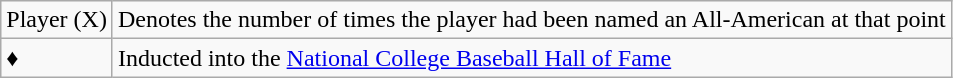<table class="wikitable">
<tr>
<td>Player (X)</td>
<td>Denotes the number of times the player had been named an All-American at that point</td>
</tr>
<tr>
<td>♦</td>
<td>Inducted into the <a href='#'>National College Baseball Hall of Fame</a></td>
</tr>
</table>
